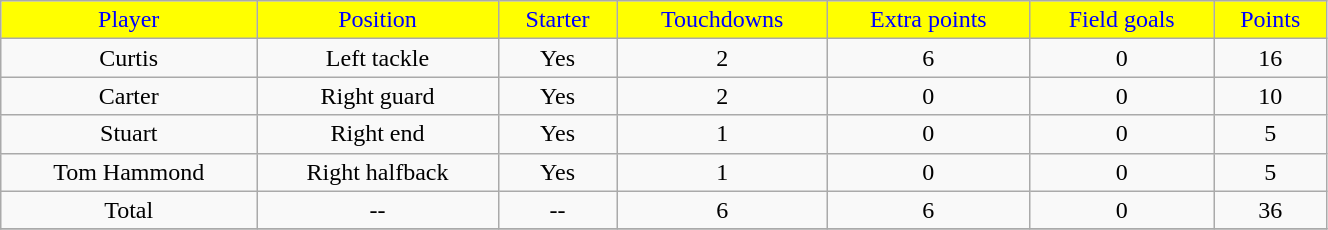<table class="wikitable" width="70%">
<tr align="center"  style="background:yellow;color:blue;">
<td>Player</td>
<td>Position</td>
<td>Starter</td>
<td>Touchdowns</td>
<td>Extra points</td>
<td>Field goals</td>
<td>Points</td>
</tr>
<tr align="center" bgcolor="">
<td>Curtis</td>
<td>Left tackle</td>
<td>Yes</td>
<td>2</td>
<td>6</td>
<td>0</td>
<td>16</td>
</tr>
<tr align="center" bgcolor="">
<td>Carter</td>
<td>Right guard</td>
<td>Yes</td>
<td>2</td>
<td>0</td>
<td>0</td>
<td>10</td>
</tr>
<tr align="center" bgcolor="">
<td>Stuart</td>
<td>Right end</td>
<td>Yes</td>
<td>1</td>
<td>0</td>
<td>0</td>
<td>5</td>
</tr>
<tr align="center" bgcolor="">
<td>Tom Hammond</td>
<td>Right halfback</td>
<td>Yes</td>
<td>1</td>
<td>0</td>
<td>0</td>
<td>5</td>
</tr>
<tr align="center" bgcolor="">
<td>Total</td>
<td>--</td>
<td>--</td>
<td>6</td>
<td>6</td>
<td>0</td>
<td>36</td>
</tr>
<tr align="center" bgcolor="">
</tr>
</table>
